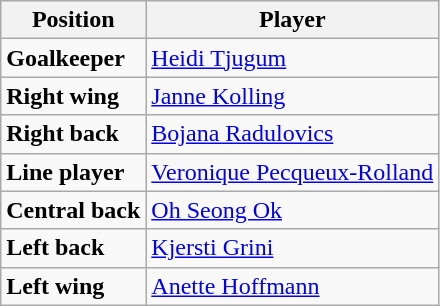<table class="wikitable">
<tr>
<th>Position</th>
<th>Player</th>
</tr>
<tr>
<td><strong>Goalkeeper</strong></td>
<td> <a href='#'>Heidi Tjugum</a></td>
</tr>
<tr>
<td><strong>Right wing</strong></td>
<td> <a href='#'>Janne Kolling</a></td>
</tr>
<tr>
<td><strong>Right back</strong></td>
<td> <a href='#'>Bojana Radulovics</a></td>
</tr>
<tr>
<td><strong>Line player</strong></td>
<td> <a href='#'>Veronique Pecqueux-Rolland</a></td>
</tr>
<tr>
<td><strong>Central back</strong></td>
<td> <a href='#'>Oh Seong Ok</a></td>
</tr>
<tr>
<td><strong>Left back</strong></td>
<td> <a href='#'>Kjersti Grini</a></td>
</tr>
<tr>
<td><strong>Left wing</strong></td>
<td> <a href='#'>Anette Hoffmann</a></td>
</tr>
</table>
